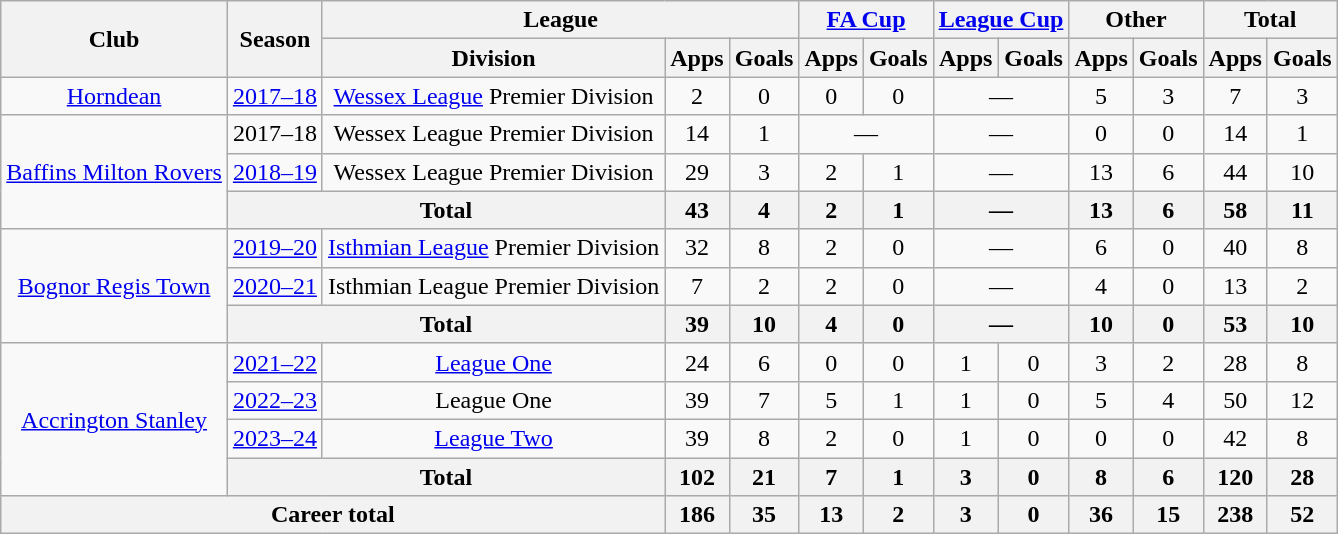<table class="wikitable" style="text-align:center">
<tr>
<th rowspan="2">Club</th>
<th rowspan="2">Season</th>
<th colspan="3">League</th>
<th colspan="2"><a href='#'>FA Cup</a></th>
<th colspan="2"><a href='#'>League Cup</a></th>
<th colspan="2">Other</th>
<th colspan="2">Total</th>
</tr>
<tr>
<th>Division</th>
<th>Apps</th>
<th>Goals</th>
<th>Apps</th>
<th>Goals</th>
<th>Apps</th>
<th>Goals</th>
<th>Apps</th>
<th>Goals</th>
<th>Apps</th>
<th>Goals</th>
</tr>
<tr>
<td><a href='#'>Horndean</a></td>
<td><a href='#'>2017–18</a></td>
<td><a href='#'>Wessex League</a> Premier Division</td>
<td>2</td>
<td>0</td>
<td>0</td>
<td>0</td>
<td colspan="2">—</td>
<td>5</td>
<td>3</td>
<td>7</td>
<td>3</td>
</tr>
<tr>
<td rowspan="3"><a href='#'>Baffins Milton Rovers</a></td>
<td>2017–18</td>
<td>Wessex League Premier Division</td>
<td>14</td>
<td>1</td>
<td colspan="2">—</td>
<td colspan="2">—</td>
<td>0</td>
<td>0</td>
<td>14</td>
<td>1</td>
</tr>
<tr>
<td><a href='#'>2018–19</a></td>
<td>Wessex League Premier Division</td>
<td>29</td>
<td>3</td>
<td>2</td>
<td>1</td>
<td colspan="2">—</td>
<td>13</td>
<td>6</td>
<td>44</td>
<td>10</td>
</tr>
<tr>
<th colspan="2">Total</th>
<th>43</th>
<th>4</th>
<th>2</th>
<th>1</th>
<th colspan="2">—</th>
<th>13</th>
<th>6</th>
<th>58</th>
<th>11</th>
</tr>
<tr>
<td rowspan="3"><a href='#'>Bognor Regis Town</a></td>
<td><a href='#'>2019–20</a></td>
<td><a href='#'>Isthmian League</a> Premier Division</td>
<td>32</td>
<td>8</td>
<td>2</td>
<td>0</td>
<td colspan="2">—</td>
<td>6</td>
<td>0</td>
<td>40</td>
<td>8</td>
</tr>
<tr>
<td><a href='#'>2020–21</a></td>
<td>Isthmian League Premier Division</td>
<td>7</td>
<td>2</td>
<td>2</td>
<td>0</td>
<td colspan="2">—</td>
<td>4</td>
<td>0</td>
<td>13</td>
<td>2</td>
</tr>
<tr>
<th colspan="2">Total</th>
<th>39</th>
<th>10</th>
<th>4</th>
<th>0</th>
<th colspan="2">—</th>
<th>10</th>
<th>0</th>
<th>53</th>
<th>10</th>
</tr>
<tr>
<td rowspan="4"><a href='#'>Accrington Stanley</a></td>
<td><a href='#'>2021–22</a></td>
<td><a href='#'>League One</a></td>
<td>24</td>
<td>6</td>
<td>0</td>
<td>0</td>
<td>1</td>
<td>0</td>
<td>3</td>
<td>2</td>
<td>28</td>
<td>8</td>
</tr>
<tr>
<td><a href='#'>2022–23</a></td>
<td>League One</td>
<td>39</td>
<td>7</td>
<td>5</td>
<td>1</td>
<td>1</td>
<td>0</td>
<td>5</td>
<td>4</td>
<td>50</td>
<td>12</td>
</tr>
<tr>
<td><a href='#'>2023–24</a></td>
<td><a href='#'>League Two</a></td>
<td>39</td>
<td>8</td>
<td>2</td>
<td>0</td>
<td>1</td>
<td>0</td>
<td>0</td>
<td>0</td>
<td>42</td>
<td>8</td>
</tr>
<tr>
<th colspan="2">Total</th>
<th>102</th>
<th>21</th>
<th>7</th>
<th>1</th>
<th>3</th>
<th>0</th>
<th>8</th>
<th>6</th>
<th>120</th>
<th>28</th>
</tr>
<tr>
<th colspan="3">Career total</th>
<th>186</th>
<th>35</th>
<th>13</th>
<th>2</th>
<th>3</th>
<th>0</th>
<th>36</th>
<th>15</th>
<th>238</th>
<th>52</th>
</tr>
</table>
